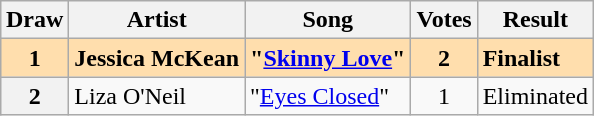<table class="sortable wikitable plainrowheaders" style="margin: 1em auto 1em auto;">
<tr>
<th scope="col">Draw</th>
<th scope="col">Artist</th>
<th scope="col">Song </th>
<th scope="col">Votes</th>
<th scope="col">Result</th>
</tr>
<tr style="font-weight: bold; background:navajowhite;">
<th scope="row" style="text-align:center; font-weight:bold; background:navajowhite">1</th>
<td>Jessica McKean</td>
<td>"<a href='#'>Skinny Love</a>" </td>
<td align="center">2</td>
<td>Finalist</td>
</tr>
<tr>
<th scope="row" style="text-align:center;">2</th>
<td>Liza O'Neil</td>
<td>"<a href='#'>Eyes Closed</a>" </td>
<td align="center">1</td>
<td>Eliminated</td>
</tr>
</table>
